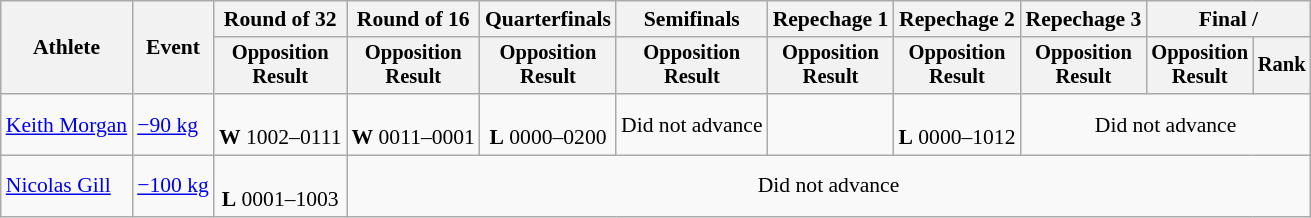<table class="wikitable" style="font-size:90%">
<tr>
<th rowspan="2">Athlete</th>
<th rowspan="2">Event</th>
<th>Round of 32</th>
<th>Round of 16</th>
<th>Quarterfinals</th>
<th>Semifinals</th>
<th>Repechage 1</th>
<th>Repechage 2</th>
<th>Repechage 3</th>
<th colspan=2>Final / </th>
</tr>
<tr style="font-size:95%">
<th>Opposition<br>Result</th>
<th>Opposition<br>Result</th>
<th>Opposition<br>Result</th>
<th>Opposition<br>Result</th>
<th>Opposition<br>Result</th>
<th>Opposition<br>Result</th>
<th>Opposition<br>Result</th>
<th>Opposition<br>Result</th>
<th>Rank</th>
</tr>
<tr align=center>
<td align=left><a href='#'>Keith Morgan</a></td>
<td align=left><a href='#'>−90 kg</a></td>
<td><br><strong>W</strong> 1002–0111</td>
<td><br><strong>W</strong> 0011–0001</td>
<td><br><strong>L</strong> 0000–0200</td>
<td>Did not advance</td>
<td></td>
<td><br><strong>L</strong> 0000–1012</td>
<td colspan=3>Did not advance</td>
</tr>
<tr align=center>
<td align=left><a href='#'>Nicolas Gill</a></td>
<td align=left><a href='#'>−100 kg</a></td>
<td><br><strong>L</strong> 0001–1003</td>
<td colspan=8>Did not advance</td>
</tr>
</table>
